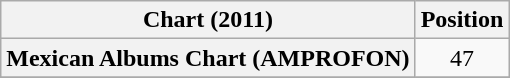<table class="wikitable sortable plainrowheaders" style="text-align:center;">
<tr>
<th scope="col">Chart (2011)</th>
<th scope="col">Position</th>
</tr>
<tr>
<th scope="row">Mexican Albums Chart (AMPROFON)</th>
<td>47</td>
</tr>
<tr>
</tr>
</table>
